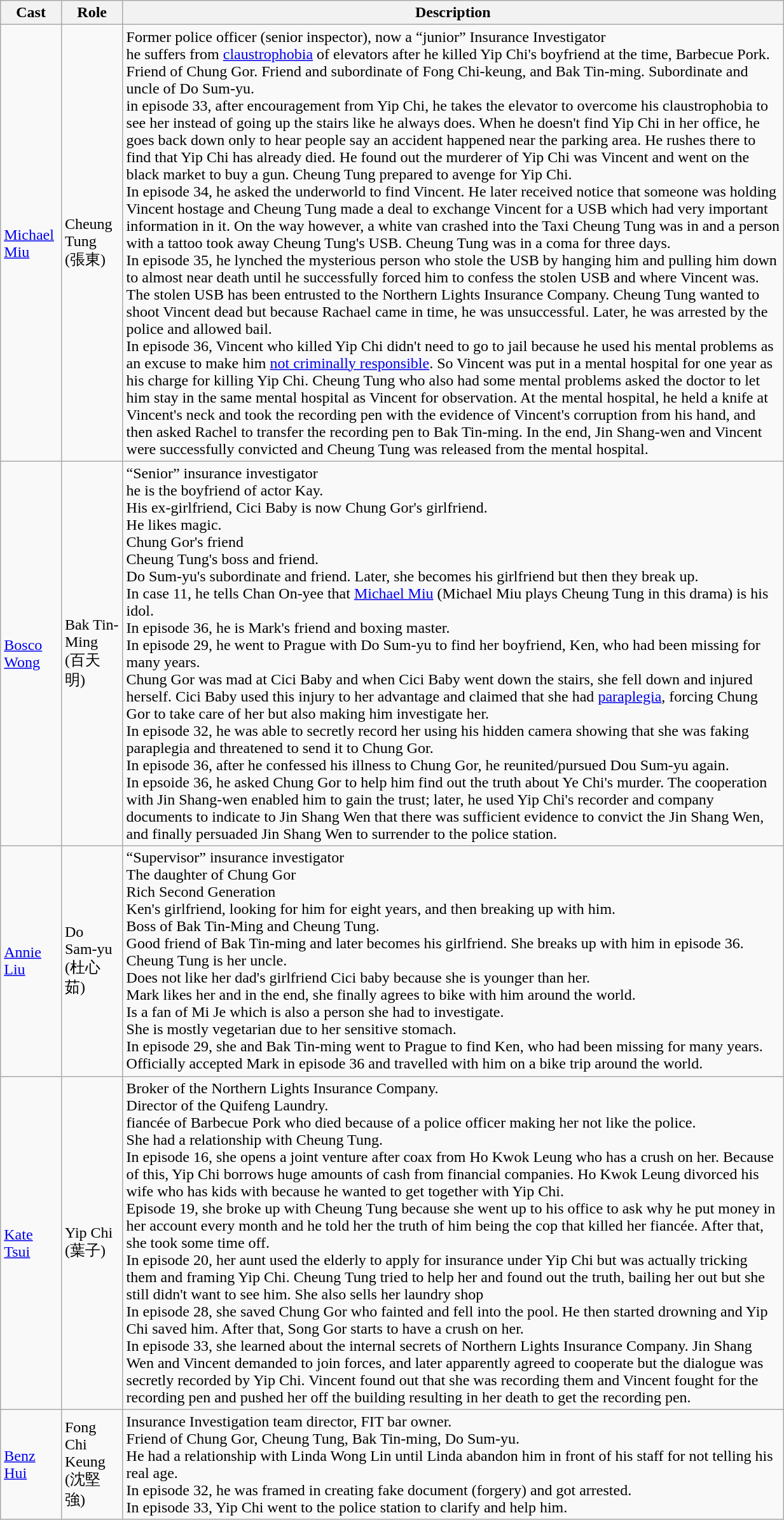<table class="wikitable" width="65%">
<tr>
<th>Cast</th>
<th>Role</th>
<th>Description</th>
</tr>
<tr>
<td><a href='#'>Michael Miu</a></td>
<td>Cheung Tung <br> (張東)</td>
<td>Former police officer (senior inspector), now a “junior” Insurance Investigator<br> he suffers from <a href='#'>claustrophobia</a> of elevators after he killed Yip Chi's boyfriend at the time, Barbecue Pork. <br> Friend of Chung Gor. Friend and subordinate of Fong Chi-keung, and Bak Tin-ming. Subordinate and uncle of Do Sum-yu.  <br> in episode 33, after encouragement from Yip Chi, he takes the elevator to overcome his claustrophobia to see her instead of going up the stairs like he always does. When he doesn't find Yip Chi in her office, he goes back down only to hear people say an accident happened near the parking area. He rushes there to find that Yip Chi has already died. He found out the murderer of Yip Chi was Vincent and went on the black market to buy a gun. Cheung Tung prepared to avenge for Yip Chi. <br> In episode 34, he asked the underworld to find Vincent. He later received notice that someone was holding Vincent hostage and Cheung Tung made a deal to exchange Vincent for a USB which had very important information in it. On the way however, a white van crashed into the Taxi Cheung Tung was in and a person with a tattoo took away Cheung Tung's USB. Cheung Tung was in a coma for three days. <br> In episode 35, he lynched the mysterious person who stole the USB by hanging him and pulling him down to almost near death until he successfully forced him to confess the stolen USB and where Vincent was. The stolen USB has been entrusted to the Northern Lights Insurance Company. Cheung Tung wanted to shoot Vincent dead but because Rachael came in time, he was unsuccessful. Later, he was arrested by the police and allowed bail. <br> In episode 36, Vincent who killed Yip Chi didn't need to go to jail because he used his mental problems as an excuse to make him <a href='#'>not criminally responsible</a>. So Vincent was put in a mental hospital for one year as his charge for killing Yip Chi. Cheung Tung who also had some mental problems asked the doctor to let him stay in the same mental hospital as Vincent for observation. At the mental hospital, he held a knife at Vincent's neck and took the recording pen with the evidence of Vincent's corruption from his hand, and then asked Rachel to transfer the recording pen to Bak Tin-ming. In the end, Jin Shang-wen and Vincent were successfully convicted and Cheung Tung was released from the mental hospital.</td>
</tr>
<tr>
<td><a href='#'>Bosco Wong</a></td>
<td>Bak Tin-Ming <br> (百天明)</td>
<td>“Senior” insurance investigator <br> he is the boyfriend of actor Kay. <br> His ex-girlfriend, Cici Baby is now Chung Gor's girlfriend. <br> He likes magic. <br> Chung Gor's friend <br> Cheung Tung's boss and friend. <br> Do Sum-yu's subordinate and friend. Later, she becomes his girlfriend but then they break up. <br> In case 11, he tells Chan On-yee that <a href='#'>Michael Miu</a> (Michael Miu plays Cheung Tung in this drama) is his idol. <br> In episode 36, he is Mark's friend and boxing master. <br> In episode 29, he went to Prague with Do Sum-yu to find her boyfriend, Ken, who had been missing for many years. <br> Chung Gor was mad at Cici Baby and when Cici Baby went down the stairs, she fell down and injured herself. Cici Baby used this injury to her advantage and claimed that she had <a href='#'>paraplegia</a>, forcing Chung Gor to take care of her but also making him investigate her. <br> In episode 32, he was able to secretly record her using his hidden camera showing that she was faking paraplegia and threatened to send it to Chung Gor. <br> In episode 36, after he confessed his illness to Chung Gor, he reunited/pursued Dou Sum-yu again. <br> In epsoide 36, he asked Chung Gor to help him find out the truth about Ye Chi's murder. The cooperation with Jin Shang-wen enabled him to gain the trust; later, he used Yip Chi's recorder and company documents to indicate to Jin Shang Wen that there was sufficient evidence to convict the Jin Shang Wen, and finally persuaded Jin Shang Wen to surrender to the police station.</td>
</tr>
<tr>
<td><a href='#'>Annie Liu</a></td>
<td>Do Sam-yu <br> (杜心茹)</td>
<td>“Supervisor” insurance investigator <br> The daughter of Chung Gor <br> Rich Second Generation <br> Ken's girlfriend, looking for him for eight years, and then breaking up with him. <br> Boss of Bak Tin-Ming and Cheung Tung. <br> Good friend of Bak Tin-ming and later becomes his girlfriend. She breaks up with him in episode 36. <br> Cheung Tung is her uncle. <br> Does not like her dad's girlfriend Cici baby because she is younger than her. <br> Mark likes her and in the end, she finally agrees to bike with him around the world. <br> Is a fan of Mi Je which is also a person she had to investigate. <br> She is mostly vegetarian due to her sensitive stomach. <br> In episode 29, she and Bak Tin-ming went to Prague to find Ken, who had been missing for many years. <br> Officially accepted Mark in episode 36 and travelled with him on a bike trip around the world.</td>
</tr>
<tr>
<td><a href='#'>Kate Tsui</a></td>
<td>Yip Chi <br> (葉子)</td>
<td>Broker of the Northern Lights Insurance Company. <br> Director of the Quifeng Laundry. <br> fiancée of Barbecue Pork who died because of a police officer making her not like the police. <br> She had a relationship with Cheung Tung. <br> In episode 16, she opens a joint venture after coax from Ho Kwok Leung who has a crush on her. Because of this, Yip Chi borrows huge amounts of cash from financial companies. Ho Kwok Leung divorced his wife who has kids with because he wanted to get together with Yip Chi. <br> Episode 19, she broke up with Cheung Tung because she went up to his office to ask why he put money in her account every month and he told her the truth of him being the cop that killed her fiancée. After that, she took some time off. <br> In episode 20, her aunt used the elderly to apply for insurance under Yip Chi but was actually tricking them and framing Yip Chi. Cheung Tung tried to help her and found out the truth, bailing her out but she still didn't want to see him. She also sells her laundry shop<br> In episode 28, she saved Chung Gor who fainted and fell into the pool. He then started drowning and Yip Chi saved him. After that, Song Gor starts to have a crush on her. <br> In episode 33, she learned about the internal secrets of Northern Lights Insurance Company. Jin Shang Wen and Vincent demanded to join forces, and later apparently agreed to cooperate but the dialogue was secretly recorded by Yip Chi. Vincent found out that she was recording them and Vincent fought for the recording pen and pushed her off the building resulting in her death to get the recording pen.</td>
</tr>
<tr>
<td><a href='#'>Benz Hui</a></td>
<td>Fong Chi Keung <br> (沈堅強)</td>
<td>Insurance Investigation team director, FIT bar owner. <br> Friend of Chung Gor, Cheung Tung, Bak Tin-ming, Do Sum-yu. <br> He had a relationship with Linda Wong Lin until Linda abandon him in front of his staff for not telling his real age. <br> In episode 32, he was framed in creating fake document (forgery) and got arrested. <br> In episode 33, Yip Chi went to the police station to clarify and help him.</td>
</tr>
</table>
